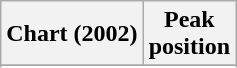<table class="wikitable sortable plainrowheaders" style="text-align:center;">
<tr>
<th scope="col">Chart (2002)</th>
<th scope="col">Peak<br>position</th>
</tr>
<tr>
</tr>
<tr>
</tr>
<tr>
</tr>
<tr>
</tr>
<tr>
</tr>
</table>
